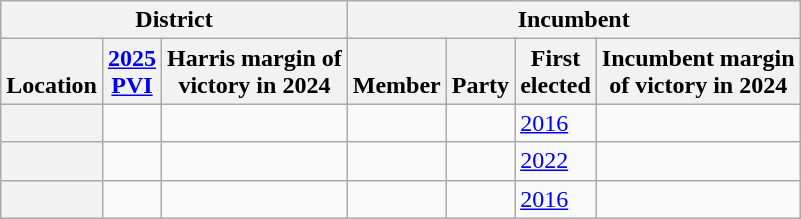<table class="wikitable sortable">
<tr>
<th colspan=3>District</th>
<th colspan="4">Incumbent</th>
</tr>
<tr valign=bottom>
<th>Location</th>
<th><a href='#'>2025<br>PVI</a></th>
<th>Harris margin of<br>victory in 2024</th>
<th>Member</th>
<th>Party</th>
<th>First<br>elected</th>
<th>Incumbent margin<br>of victory in 2024</th>
</tr>
<tr>
<th></th>
<td></td>
<td></td>
<td></td>
<td></td>
<td><a href='#'>2016</a></td>
<td></td>
</tr>
<tr>
<th></th>
<td></td>
<td></td>
<td></td>
<td></td>
<td><a href='#'>2022</a></td>
<td></td>
</tr>
<tr>
<th></th>
<td></td>
<td></td>
<td></td>
<td></td>
<td><a href='#'>2016</a></td>
<td></td>
</tr>
</table>
